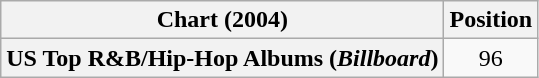<table class="wikitable plainrowheaders" style="text-align:center">
<tr>
<th scope="col">Chart (2004)</th>
<th scope="col">Position</th>
</tr>
<tr>
<th scope="row">US Top R&B/Hip-Hop Albums (<em>Billboard</em>)</th>
<td>96</td>
</tr>
</table>
